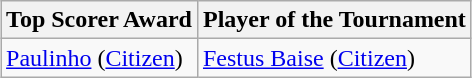<table class="wikitable" style="margin: 0 auto;">
<tr>
<th>Top Scorer Award</th>
<th>Player of the Tournament</th>
</tr>
<tr>
<td> <a href='#'>Paulinho</a> (<a href='#'>Citizen</a>)</td>
<td> <a href='#'>Festus Baise</a> (<a href='#'>Citizen</a>)</td>
</tr>
</table>
